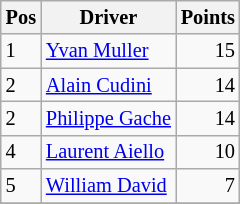<table class="wikitable" style="font-size: 85%;">
<tr>
<th>Pos</th>
<th>Driver</th>
<th>Points</th>
</tr>
<tr>
<td>1</td>
<td> <a href='#'>Yvan Muller</a></td>
<td align="right">15</td>
</tr>
<tr>
<td>2</td>
<td> <a href='#'>Alain Cudini</a></td>
<td align="right">14</td>
</tr>
<tr>
<td>2</td>
<td> <a href='#'>Philippe Gache</a></td>
<td align="right">14</td>
</tr>
<tr>
<td>4</td>
<td> <a href='#'>Laurent Aiello</a></td>
<td align="right">10</td>
</tr>
<tr>
<td>5</td>
<td> <a href='#'>William David</a></td>
<td align="right">7</td>
</tr>
<tr>
</tr>
</table>
